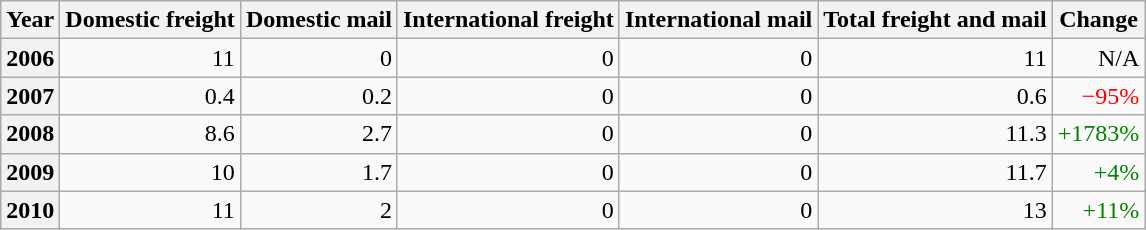<table class="wikitable" style="text-align: right;">
<tr>
<th>Year</th>
<th>Domestic freight</th>
<th>Domestic mail</th>
<th>International freight</th>
<th>International mail</th>
<th>Total freight and mail</th>
<th>Change</th>
</tr>
<tr>
<th>2006</th>
<td>11</td>
<td>0</td>
<td>0</td>
<td>0</td>
<td>11</td>
<td>N/A</td>
</tr>
<tr>
<th>2007</th>
<td>0.4</td>
<td>0.2</td>
<td>0</td>
<td>0</td>
<td>0.6</td>
<td style="color:red">−95% </td>
</tr>
<tr>
<th>2008</th>
<td>8.6</td>
<td>2.7</td>
<td>0</td>
<td>0</td>
<td>11.3</td>
<td style="color:green">+1783% </td>
</tr>
<tr>
<th>2009</th>
<td>10</td>
<td>1.7</td>
<td>0</td>
<td>0</td>
<td>11.7</td>
<td style="color:green">+4% </td>
</tr>
<tr>
<th>2010</th>
<td>11</td>
<td>2</td>
<td>0</td>
<td>0</td>
<td>13</td>
<td style="color:green">+11% </td>
</tr>
</table>
